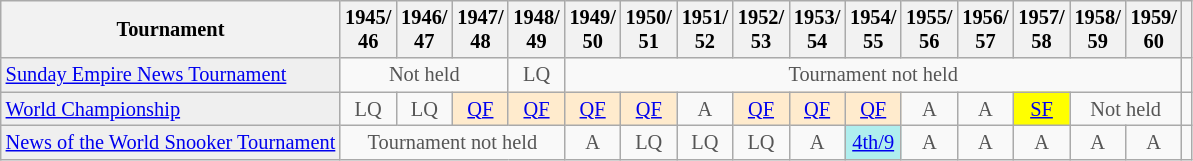<table class="wikitable"  style="font-size:85%;">
<tr>
<th>Tournament</th>
<th>1945/<br>46</th>
<th>1946/<br>47</th>
<th>1947/<br>48</th>
<th>1948/<br>49</th>
<th>1949/<br>50</th>
<th>1950/<br>51</th>
<th>1951/<br>52</th>
<th>1952/<br>53</th>
<th>1953/<br>54</th>
<th>1954/<br>55</th>
<th>1955/<br>56</th>
<th>1956/<br>57</th>
<th>1957/<br>58</th>
<th>1958/<br>59</th>
<th>1959/<br>60</th>
<th></th>
</tr>
<tr>
<td style="background:#EFEFEF;"><a href='#'>Sunday Empire News Tournament</a></td>
<td colspan="3" style="text-align:center; color:#555555;">Not held</td>
<td align="center" style="color:#555555;">LQ</td>
<td colspan="11" style="text-align:center; color:#555555;">Tournament not held</td>
<td></td>
</tr>
<tr>
<td style="background:#EFEFEF;"><a href='#'>World Championship</a></td>
<td align="center" style="color:#555555;">LQ</td>
<td align="center" style="color:#555555;">LQ</td>
<td style="text-align:center; background:#ffebcd;"><a href='#'>QF</a></td>
<td style="text-align:center; background:#ffebcd;"><a href='#'>QF</a></td>
<td style="text-align:center; background:#ffebcd;"><a href='#'>QF</a></td>
<td style="text-align:center; background:#ffebcd;"><a href='#'>QF</a></td>
<td align="center" style="color:#555555;">A</td>
<td style="text-align:center; background:#ffebcd;"><a href='#'>QF</a></td>
<td style="text-align:center; background:#ffebcd;"><a href='#'>QF</a></td>
<td style="text-align:center; background:#ffebcd;"><a href='#'>QF</a></td>
<td align="center" style="color:#555555;">A</td>
<td align="center" style="color:#555555;">A</td>
<td style="text-align:center; background:yellow;"><a href='#'>SF</a></td>
<td colspan="2" style="text-align:center; color:#555555;">Not held</td>
<td></td>
</tr>
<tr>
<td style="background:#EFEFEF;"><a href='#'>News of the World Snooker Tournament</a></td>
<td colspan="4" style="text-align:center; color:#555555;">Tournament not held</td>
<td align="center" style="color:#555555;">A</td>
<td align="center" style="color:#555555;">LQ</td>
<td align="center" style="color:#555555;">LQ</td>
<td align="center" style="color:#555555;">LQ</td>
<td align="center" style="color:#555555;">A</td>
<td align="center" style="background:#afeeee;"><a href='#'>4th/9</a></td>
<td align="center" style="color:#555555;">A</td>
<td align="center" style="color:#555555;">A</td>
<td align="center" style="color:#555555;">A</td>
<td align="center" style="color:#555555;">A</td>
<td align="center" style="color:#555555;">A</td>
<td></td>
</tr>
</table>
